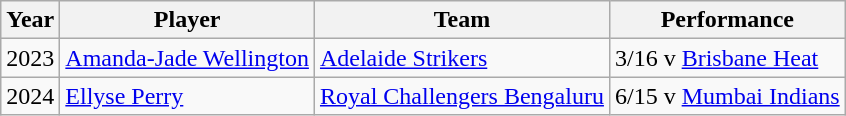<table class="wikitable">
<tr>
<th>Year</th>
<th>Player</th>
<th>Team</th>
<th>Performance</th>
</tr>
<tr>
<td>2023</td>
<td> <a href='#'>Amanda-Jade Wellington</a></td>
<td> <a href='#'>Adelaide Strikers</a></td>
<td>3/16 v  <a href='#'>Brisbane Heat</a></td>
</tr>
<tr>
<td>2024</td>
<td> <a href='#'>Ellyse Perry</a></td>
<td> <a href='#'>Royal Challengers Bengaluru</a></td>
<td>6/15 v  <a href='#'>Mumbai Indians</a></td>
</tr>
</table>
